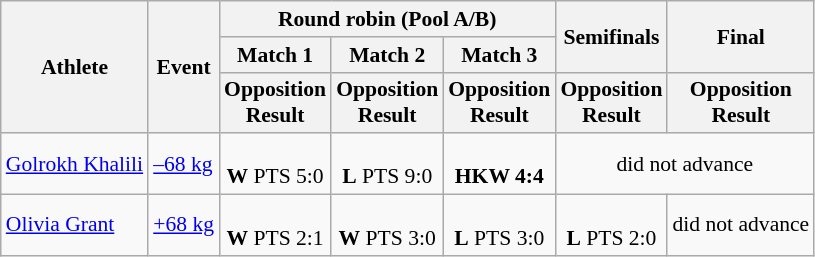<table class="wikitable" border="1" style="font-size:90%">
<tr>
<th rowspan=3>Athlete</th>
<th rowspan=3>Event</th>
<th colspan=3>Round robin (Pool A/B)</th>
<th rowspan=2>Semifinals</th>
<th rowspan=2>Final</th>
</tr>
<tr>
<th>Match 1</th>
<th>Match 2</th>
<th>Match 3</th>
</tr>
<tr>
<th>Opposition<br>Result</th>
<th>Opposition<br>Result</th>
<th>Opposition<br>Result</th>
<th>Opposition<br>Result</th>
<th>Opposition<br>Result</th>
</tr>
<tr>
<td><a href='#'>Golrokh Khalili</a></td>
<td><a href='#'>–68 kg</a></td>
<td align=center><br><strong>W</strong> PTS 5:0</td>
<td align=center><br><strong>L</strong> PTS 9:0</td>
<td align=center><br> <strong>HKW 4:4</strong></td>
<td align="center" colspan="7">did not advance</td>
</tr>
<tr>
<td><a href='#'>Olivia Grant</a></td>
<td><a href='#'>+68 kg</a></td>
<td align=center><br><strong>W</strong> PTS 2:1</td>
<td align=center><br><strong>W</strong> PTS 3:0</td>
<td align=center><br><strong>L</strong> PTS 3:0</td>
<td align=center><br><strong>L</strong> PTS 2:0<br></td>
<td align="center" colspan="7">did not advance</td>
</tr>
</table>
